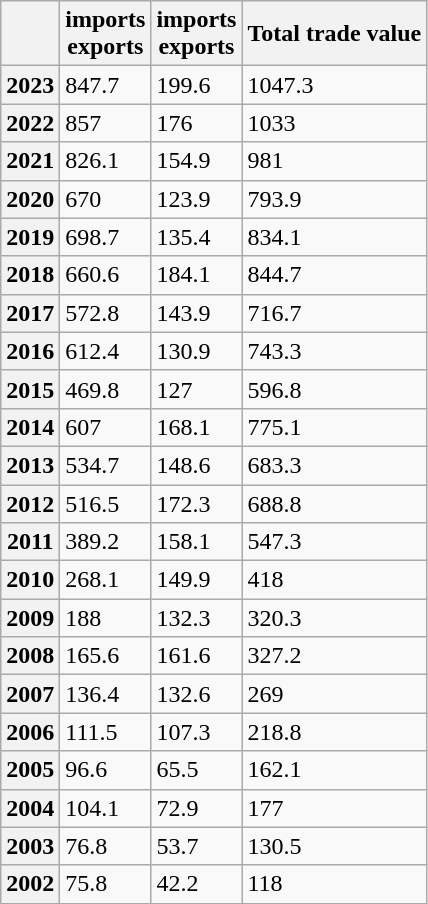<table class="wikitable">
<tr>
<th></th>
<th> imports<br> exports</th>
<th> imports<br> exports</th>
<th>Total trade value</th>
</tr>
<tr>
<th>2023</th>
<td>847.7</td>
<td>199.6</td>
<td>1047.3</td>
</tr>
<tr>
<th>2022</th>
<td>857</td>
<td>176</td>
<td>1033</td>
</tr>
<tr>
<th>2021</th>
<td>826.1</td>
<td>154.9</td>
<td>981</td>
</tr>
<tr>
<th>2020</th>
<td>670</td>
<td>123.9</td>
<td>793.9</td>
</tr>
<tr>
<th>2019</th>
<td>698.7</td>
<td>135.4</td>
<td>834.1</td>
</tr>
<tr>
<th>2018</th>
<td>660.6</td>
<td>184.1</td>
<td>844.7</td>
</tr>
<tr>
<th>2017</th>
<td>572.8</td>
<td>143.9</td>
<td>716.7</td>
</tr>
<tr>
<th>2016</th>
<td>612.4</td>
<td>130.9</td>
<td>743.3</td>
</tr>
<tr>
<th>2015</th>
<td>469.8</td>
<td>127</td>
<td>596.8</td>
</tr>
<tr>
<th>2014</th>
<td>607</td>
<td>168.1</td>
<td>775.1</td>
</tr>
<tr>
<th>2013</th>
<td>534.7</td>
<td>148.6</td>
<td>683.3</td>
</tr>
<tr>
<th>2012</th>
<td>516.5</td>
<td>172.3</td>
<td>688.8</td>
</tr>
<tr>
<th>2011</th>
<td>389.2</td>
<td>158.1</td>
<td>547.3</td>
</tr>
<tr>
<th>2010</th>
<td>268.1</td>
<td>149.9</td>
<td>418</td>
</tr>
<tr>
<th>2009</th>
<td>188</td>
<td>132.3</td>
<td>320.3</td>
</tr>
<tr>
<th>2008</th>
<td>165.6</td>
<td>161.6</td>
<td>327.2</td>
</tr>
<tr>
<th>2007</th>
<td>136.4</td>
<td>132.6</td>
<td>269</td>
</tr>
<tr>
<th>2006</th>
<td>111.5</td>
<td>107.3</td>
<td>218.8</td>
</tr>
<tr>
<th>2005</th>
<td>96.6</td>
<td>65.5</td>
<td>162.1</td>
</tr>
<tr>
<th>2004</th>
<td>104.1</td>
<td>72.9</td>
<td>177</td>
</tr>
<tr>
<th>2003</th>
<td>76.8</td>
<td>53.7</td>
<td>130.5</td>
</tr>
<tr>
<th>2002</th>
<td>75.8</td>
<td>42.2</td>
<td>118</td>
</tr>
</table>
